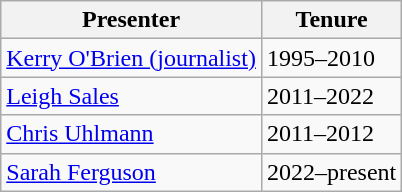<table class="wikitable">
<tr>
<th>Presenter</th>
<th>Tenure</th>
</tr>
<tr>
<td><a href='#'>Kerry O'Brien (journalist)</a></td>
<td>1995–2010</td>
</tr>
<tr>
<td><a href='#'>Leigh Sales</a></td>
<td>2011–2022</td>
</tr>
<tr>
<td><a href='#'>Chris Uhlmann</a></td>
<td>2011–2012</td>
</tr>
<tr>
<td><a href='#'>Sarah Ferguson</a></td>
<td>2022–present</td>
</tr>
</table>
